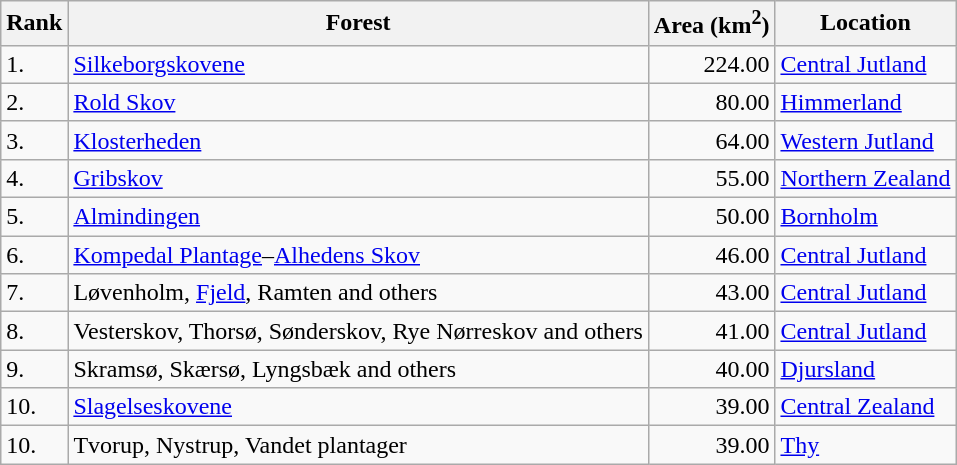<table class="wikitable sortable">
<tr>
<th>Rank</th>
<th>Forest</th>
<th>Area (km<sup>2</sup>)</th>
<th>Location</th>
</tr>
<tr>
<td>1.</td>
<td><a href='#'>Silkeborgskovene</a></td>
<td align="right">224.00</td>
<td><a href='#'>Central Jutland</a></td>
</tr>
<tr>
<td>2.</td>
<td><a href='#'>Rold Skov</a></td>
<td align="right">80.00</td>
<td><a href='#'>Himmerland</a></td>
</tr>
<tr>
<td>3.</td>
<td><a href='#'>Klosterheden</a></td>
<td align="right">64.00</td>
<td><a href='#'>Western Jutland</a></td>
</tr>
<tr>
<td>4.</td>
<td><a href='#'>Gribskov</a></td>
<td align="right">55.00</td>
<td><a href='#'>Northern Zealand</a></td>
</tr>
<tr>
<td>5.</td>
<td><a href='#'>Almindingen</a></td>
<td align="right">50.00</td>
<td><a href='#'>Bornholm</a></td>
</tr>
<tr>
<td>6.</td>
<td><a href='#'>Kompedal Plantage</a>–<a href='#'>Alhedens Skov</a></td>
<td align="right">46.00</td>
<td><a href='#'>Central Jutland</a></td>
</tr>
<tr>
<td>7.</td>
<td>Løvenholm, <a href='#'>Fjeld</a>, Ramten and others</td>
<td align="right">43.00</td>
<td><a href='#'>Central Jutland</a></td>
</tr>
<tr>
<td>8.</td>
<td>Vesterskov, Thorsø, Sønderskov, Rye Nørreskov and others</td>
<td align="right">41.00</td>
<td><a href='#'>Central Jutland</a></td>
</tr>
<tr>
<td>9.</td>
<td>Skramsø, Skærsø, Lyngsbæk and others</td>
<td align="right">40.00</td>
<td><a href='#'>Djursland</a></td>
</tr>
<tr>
<td>10.</td>
<td><a href='#'>Slagelseskovene</a></td>
<td align="right">39.00</td>
<td><a href='#'>Central Zealand</a></td>
</tr>
<tr>
<td>10.</td>
<td>Tvorup, Nystrup, Vandet plantager</td>
<td align="right">39.00</td>
<td><a href='#'>Thy</a></td>
</tr>
</table>
